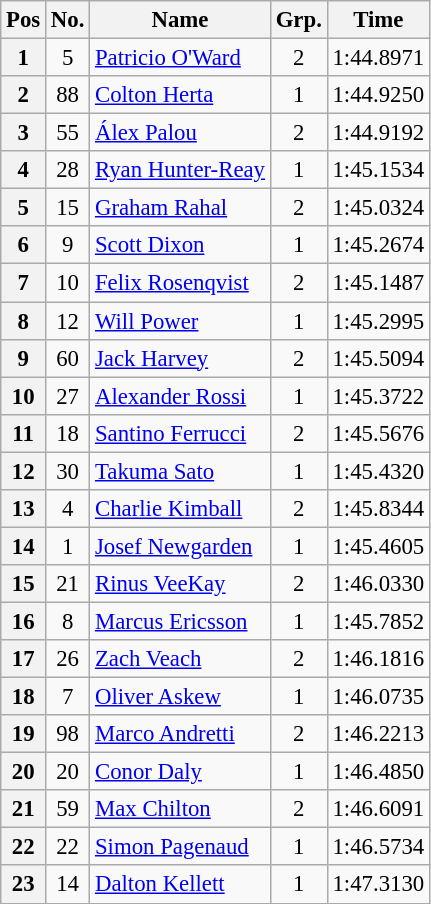<table class="wikitable sortable" style="text-align:center; font-size: 95%">
<tr>
<th>Pos</th>
<th>No.</th>
<th>Name</th>
<th>Grp.</th>
<th>Time</th>
</tr>
<tr>
<th scope="row">1</th>
<td>5</td>
<td align="left"> <a href='#'>Patricio O'Ward</a></td>
<td>2</td>
<td>1:44.8971</td>
</tr>
<tr>
<th scope="row">2</th>
<td>88</td>
<td align="left"> <a href='#'>Colton Herta</a></td>
<td>1</td>
<td>1:44.9250</td>
</tr>
<tr>
<th scope="row">3</th>
<td>55</td>
<td align="left"> <a href='#'>Álex Palou</a> <strong></strong></td>
<td>2</td>
<td>1:44.9192</td>
</tr>
<tr>
<th scope="row">4</th>
<td>28</td>
<td align="left"> <a href='#'>Ryan Hunter-Reay</a></td>
<td>1</td>
<td>1:45.1534</td>
</tr>
<tr>
<th scope="row">5</th>
<td>15</td>
<td align="left"> <a href='#'>Graham Rahal</a></td>
<td>2</td>
<td>1:45.0324</td>
</tr>
<tr>
<th scope="row">6</th>
<td>9</td>
<td align="left"> <a href='#'>Scott Dixon</a> <strong></strong></td>
<td>1</td>
<td>1:45.2674</td>
</tr>
<tr>
<th scope="row">7</th>
<td>10</td>
<td align="left"> <a href='#'>Felix Rosenqvist</a></td>
<td>2</td>
<td>1:45.1487</td>
</tr>
<tr>
<th scope="row">8</th>
<td>12</td>
<td align="left"> <a href='#'>Will Power</a> <strong></strong></td>
<td>1</td>
<td>1:45.2995</td>
</tr>
<tr>
<th scope="row">9</th>
<td>60</td>
<td align="left"> <a href='#'>Jack Harvey</a></td>
<td>2</td>
<td>1:45.5094</td>
</tr>
<tr>
<th scope="row">10</th>
<td>27</td>
<td align="left"> <a href='#'>Alexander Rossi</a> <strong></strong></td>
<td>1</td>
<td>1:45.3722</td>
</tr>
<tr>
<th scope="row">11</th>
<td>18</td>
<td align="left"> <a href='#'>Santino Ferrucci</a></td>
<td>2</td>
<td>1:45.5676</td>
</tr>
<tr>
<th scope="row">12</th>
<td>30</td>
<td align="left"> <a href='#'>Takuma Sato</a></td>
<td>1</td>
<td>1:45.4320</td>
</tr>
<tr>
<th scope="row">13</th>
<td>4</td>
<td align="left"> <a href='#'>Charlie Kimball</a></td>
<td>2</td>
<td>1:45.8344</td>
</tr>
<tr>
<th scope="row">14</th>
<td>1</td>
<td align="left"> <a href='#'>Josef Newgarden</a> <strong></strong></td>
<td>1</td>
<td>1:45.4605</td>
</tr>
<tr>
<th scope="row">15</th>
<td>21</td>
<td align="left"> <a href='#'>Rinus VeeKay</a> <strong></strong></td>
<td>2</td>
<td>1:46.0330</td>
</tr>
<tr>
<th scope="row">16</th>
<td>8</td>
<td align="left"> <a href='#'>Marcus Ericsson</a></td>
<td>1</td>
<td>1:45.7852</td>
</tr>
<tr>
<th scope="row">17</th>
<td>26</td>
<td align="left"> <a href='#'>Zach Veach</a></td>
<td>2</td>
<td>1:46.1816</td>
</tr>
<tr>
<th scope="row">18</th>
<td>7</td>
<td align="left"> <a href='#'>Oliver Askew</a> <strong></strong></td>
<td>1</td>
<td>1:46.0735</td>
</tr>
<tr>
<th scope="row">19</th>
<td>98</td>
<td align="left"> <a href='#'>Marco Andretti</a></td>
<td>2</td>
<td>1:46.2213</td>
</tr>
<tr>
<th scope="row">20</th>
<td>20</td>
<td align="left"> <a href='#'>Conor Daly</a></td>
<td>1</td>
<td>1:46.4850</td>
</tr>
<tr>
<th scope="row">21</th>
<td>59</td>
<td align="left"> <a href='#'>Max Chilton</a></td>
<td>2</td>
<td>1:46.6091</td>
</tr>
<tr>
<th scope="row">22</th>
<td>22</td>
<td align="left"> <a href='#'>Simon Pagenaud</a></td>
<td>1</td>
<td>1:46.5734</td>
</tr>
<tr>
<th scope="row">23</th>
<td>14</td>
<td align="left"> <a href='#'>Dalton Kellett</a> <strong></strong></td>
<td>1</td>
<td>1:47.3130</td>
</tr>
<tr>
</tr>
</table>
